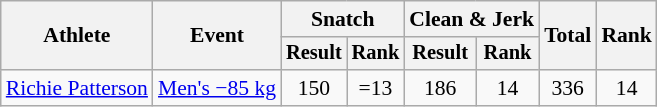<table class="wikitable" style="font-size:90%">
<tr>
<th rowspan="2">Athlete</th>
<th rowspan="2">Event</th>
<th colspan="2">Snatch</th>
<th colspan="2">Clean & Jerk</th>
<th rowspan="2">Total</th>
<th rowspan="2">Rank</th>
</tr>
<tr style="font-size:95%">
<th>Result</th>
<th>Rank</th>
<th>Result</th>
<th>Rank</th>
</tr>
<tr align=center>
<td align=left><a href='#'>Richie Patterson</a></td>
<td align=left><a href='#'>Men's −85 kg</a></td>
<td>150</td>
<td>=13</td>
<td>186</td>
<td>14</td>
<td>336</td>
<td>14</td>
</tr>
</table>
